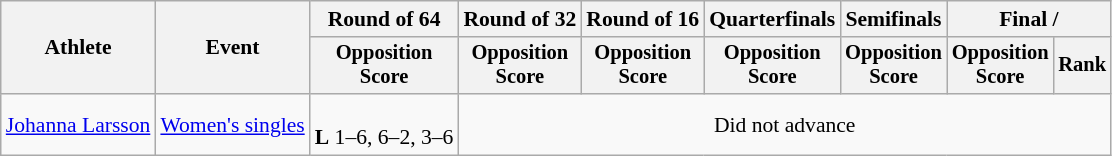<table class=wikitable style="font-size:90%">
<tr>
<th rowspan="2">Athlete</th>
<th rowspan="2">Event</th>
<th>Round of 64</th>
<th>Round of 32</th>
<th>Round of 16</th>
<th>Quarterfinals</th>
<th>Semifinals</th>
<th colspan=2>Final / </th>
</tr>
<tr style="font-size:95%">
<th>Opposition<br>Score</th>
<th>Opposition<br>Score</th>
<th>Opposition<br>Score</th>
<th>Opposition<br>Score</th>
<th>Opposition<br>Score</th>
<th>Opposition<br>Score</th>
<th>Rank</th>
</tr>
<tr align=center>
<td align=left><a href='#'>Johanna Larsson</a></td>
<td align=left><a href='#'>Women's singles</a></td>
<td><br><strong>L</strong> 1–6, 6–2, 3–6</td>
<td colspan=6>Did not advance</td>
</tr>
</table>
